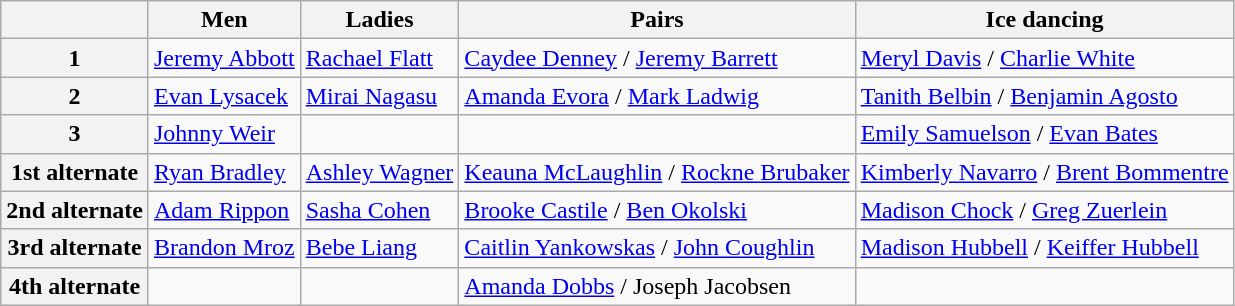<table class="wikitable">
<tr>
<th></th>
<th>Men</th>
<th>Ladies</th>
<th>Pairs</th>
<th>Ice dancing</th>
</tr>
<tr>
<th>1</th>
<td><a href='#'>Jeremy Abbott</a></td>
<td><a href='#'>Rachael Flatt</a></td>
<td><a href='#'>Caydee Denney</a> / <a href='#'>Jeremy Barrett</a></td>
<td><a href='#'>Meryl Davis</a> / <a href='#'>Charlie White</a></td>
</tr>
<tr>
<th>2</th>
<td><a href='#'>Evan Lysacek</a></td>
<td><a href='#'>Mirai Nagasu</a></td>
<td><a href='#'>Amanda Evora</a> / <a href='#'>Mark Ladwig</a></td>
<td><a href='#'>Tanith Belbin</a> / <a href='#'>Benjamin Agosto</a></td>
</tr>
<tr>
<th>3</th>
<td><a href='#'>Johnny Weir</a></td>
<td></td>
<td></td>
<td><a href='#'>Emily Samuelson</a> / <a href='#'>Evan Bates</a></td>
</tr>
<tr>
<th>1st alternate</th>
<td><a href='#'>Ryan Bradley</a></td>
<td><a href='#'>Ashley Wagner</a></td>
<td><a href='#'>Keauna McLaughlin</a> / <a href='#'>Rockne Brubaker</a></td>
<td><a href='#'>Kimberly Navarro</a> / <a href='#'>Brent Bommentre</a></td>
</tr>
<tr>
<th>2nd alternate</th>
<td><a href='#'>Adam Rippon</a></td>
<td><a href='#'>Sasha Cohen</a></td>
<td><a href='#'>Brooke Castile</a> / <a href='#'>Ben Okolski</a></td>
<td><a href='#'>Madison Chock</a> / <a href='#'>Greg Zuerlein</a></td>
</tr>
<tr>
<th>3rd alternate</th>
<td><a href='#'>Brandon Mroz</a></td>
<td><a href='#'>Bebe Liang</a></td>
<td><a href='#'>Caitlin Yankowskas</a> / <a href='#'>John Coughlin</a></td>
<td><a href='#'>Madison Hubbell</a> / <a href='#'>Keiffer Hubbell</a></td>
</tr>
<tr>
<th>4th alternate</th>
<td></td>
<td></td>
<td><a href='#'>Amanda Dobbs</a> / Joseph Jacobsen</td>
<td></td>
</tr>
</table>
